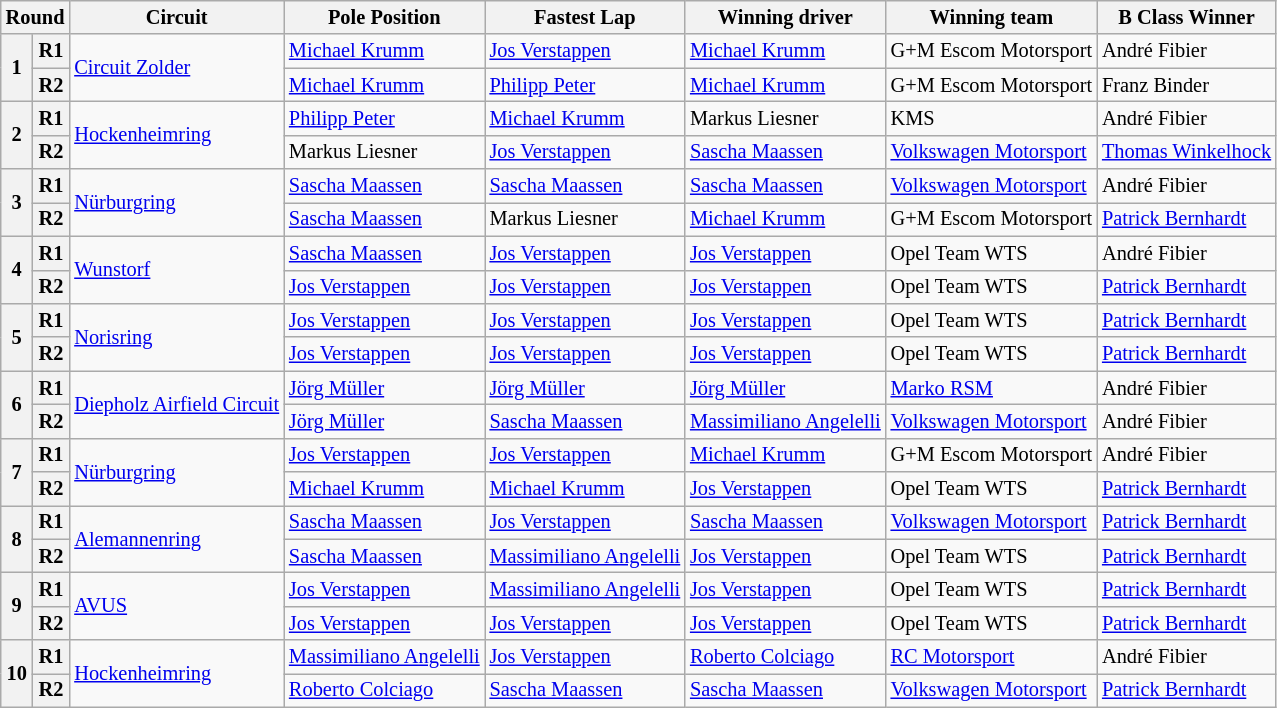<table class="wikitable" style="font-size: 85%;">
<tr>
<th colspan=2>Round</th>
<th>Circuit</th>
<th>Pole Position</th>
<th>Fastest Lap</th>
<th>Winning driver</th>
<th>Winning team</th>
<th>B Class Winner</th>
</tr>
<tr>
<th rowspan=2>1</th>
<th>R1</th>
<td rowspan=2><a href='#'>Circuit Zolder</a></td>
<td nowrap> <a href='#'>Michael Krumm</a></td>
<td nowrap> <a href='#'>Jos Verstappen</a></td>
<td nowrap> <a href='#'>Michael Krumm</a></td>
<td nowrap> G+M Escom Motorsport</td>
<td nowrap> André Fibier</td>
</tr>
<tr>
<th>R2</th>
<td> <a href='#'>Michael Krumm</a></td>
<td> <a href='#'>Philipp Peter</a></td>
<td> <a href='#'>Michael Krumm</a></td>
<td> G+M Escom Motorsport</td>
<td> Franz Binder</td>
</tr>
<tr>
<th rowspan=2>2</th>
<th>R1</th>
<td rowspan=2><a href='#'>Hockenheimring</a></td>
<td> <a href='#'>Philipp Peter</a></td>
<td> <a href='#'>Michael Krumm</a></td>
<td> Markus Liesner</td>
<td> KMS</td>
<td> André Fibier</td>
</tr>
<tr>
<th>R2</th>
<td> Markus Liesner</td>
<td> <a href='#'>Jos Verstappen</a></td>
<td> <a href='#'>Sascha Maassen</a></td>
<td> <a href='#'>Volkswagen Motorsport</a></td>
<td nowrap> <a href='#'>Thomas Winkelhock</a></td>
</tr>
<tr>
<th rowspan=2>3</th>
<th>R1</th>
<td rowspan=2><a href='#'>Nürburgring</a></td>
<td> <a href='#'>Sascha Maassen</a></td>
<td> <a href='#'>Sascha Maassen</a></td>
<td> <a href='#'>Sascha Maassen</a></td>
<td> <a href='#'>Volkswagen Motorsport</a></td>
<td> André Fibier</td>
</tr>
<tr>
<th>R2</th>
<td> <a href='#'>Sascha Maassen</a></td>
<td> Markus Liesner</td>
<td> <a href='#'>Michael Krumm</a></td>
<td> G+M Escom Motorsport</td>
<td> <a href='#'>Patrick Bernhardt</a></td>
</tr>
<tr>
<th rowspan=2>4</th>
<th>R1</th>
<td rowspan=2><a href='#'>Wunstorf</a></td>
<td> <a href='#'>Sascha Maassen</a></td>
<td> <a href='#'>Jos Verstappen</a></td>
<td> <a href='#'>Jos Verstappen</a></td>
<td> Opel Team WTS</td>
<td> André Fibier</td>
</tr>
<tr>
<th>R2</th>
<td> <a href='#'>Jos Verstappen</a></td>
<td> <a href='#'>Jos Verstappen</a></td>
<td> <a href='#'>Jos Verstappen</a></td>
<td> Opel Team WTS</td>
<td> <a href='#'>Patrick Bernhardt</a></td>
</tr>
<tr>
<th rowspan=2>5</th>
<th>R1</th>
<td rowspan=2><a href='#'>Norisring</a></td>
<td> <a href='#'>Jos Verstappen</a></td>
<td> <a href='#'>Jos Verstappen</a></td>
<td> <a href='#'>Jos Verstappen</a></td>
<td> Opel Team WTS</td>
<td> <a href='#'>Patrick Bernhardt</a></td>
</tr>
<tr>
<th>R2</th>
<td> <a href='#'>Jos Verstappen</a></td>
<td> <a href='#'>Jos Verstappen</a></td>
<td> <a href='#'>Jos Verstappen</a></td>
<td> Opel Team WTS</td>
<td> <a href='#'>Patrick Bernhardt</a></td>
</tr>
<tr>
<th rowspan=2>6</th>
<th>R1</th>
<td rowspan=2 nowrap><a href='#'>Diepholz Airfield Circuit</a></td>
<td> <a href='#'>Jörg Müller</a></td>
<td> <a href='#'>Jörg Müller</a></td>
<td> <a href='#'>Jörg Müller</a></td>
<td> <a href='#'>Marko RSM</a></td>
<td> André Fibier</td>
</tr>
<tr>
<th>R2</th>
<td> <a href='#'>Jörg Müller</a></td>
<td> <a href='#'>Sascha Maassen</a></td>
<td nowrap> <a href='#'>Massimiliano Angelelli</a></td>
<td> <a href='#'>Volkswagen Motorsport</a></td>
<td> André Fibier</td>
</tr>
<tr>
<th rowspan=2>7</th>
<th>R1</th>
<td rowspan=2><a href='#'>Nürburgring</a></td>
<td> <a href='#'>Jos Verstappen</a></td>
<td> <a href='#'>Jos Verstappen</a></td>
<td> <a href='#'>Michael Krumm</a></td>
<td> G+M Escom Motorsport</td>
<td> André Fibier</td>
</tr>
<tr>
<th>R2</th>
<td> <a href='#'>Michael Krumm</a></td>
<td> <a href='#'>Michael Krumm</a></td>
<td> <a href='#'>Jos Verstappen</a></td>
<td> Opel Team WTS</td>
<td> <a href='#'>Patrick Bernhardt</a></td>
</tr>
<tr>
<th rowspan=2>8</th>
<th>R1</th>
<td rowspan=2><a href='#'>Alemannenring</a></td>
<td> <a href='#'>Sascha Maassen</a></td>
<td> <a href='#'>Jos Verstappen</a></td>
<td> <a href='#'>Sascha Maassen</a></td>
<td> <a href='#'>Volkswagen Motorsport</a></td>
<td> <a href='#'>Patrick Bernhardt</a></td>
</tr>
<tr>
<th>R2</th>
<td> <a href='#'>Sascha Maassen</a></td>
<td> <a href='#'>Massimiliano Angelelli</a></td>
<td> <a href='#'>Jos Verstappen</a></td>
<td> Opel Team WTS</td>
<td> <a href='#'>Patrick Bernhardt</a></td>
</tr>
<tr>
<th rowspan=2>9</th>
<th>R1</th>
<td rowspan=2><a href='#'>AVUS</a></td>
<td> <a href='#'>Jos Verstappen</a></td>
<td nowrap> <a href='#'>Massimiliano Angelelli</a></td>
<td> <a href='#'>Jos Verstappen</a></td>
<td> Opel Team WTS</td>
<td> <a href='#'>Patrick Bernhardt</a></td>
</tr>
<tr>
<th>R2</th>
<td> <a href='#'>Jos Verstappen</a></td>
<td> <a href='#'>Jos Verstappen</a></td>
<td> <a href='#'>Jos Verstappen</a></td>
<td> Opel Team WTS</td>
<td> <a href='#'>Patrick Bernhardt</a></td>
</tr>
<tr>
<th rowspan=2>10</th>
<th>R1</th>
<td rowspan=2><a href='#'>Hockenheimring</a></td>
<td nowrap> <a href='#'>Massimiliano Angelelli</a></td>
<td> <a href='#'>Jos Verstappen</a></td>
<td> <a href='#'>Roberto Colciago</a></td>
<td> <a href='#'>RC Motorsport</a></td>
<td> André Fibier</td>
</tr>
<tr>
<th>R2</th>
<td> <a href='#'>Roberto Colciago</a></td>
<td> <a href='#'>Sascha Maassen</a></td>
<td> <a href='#'>Sascha Maassen</a></td>
<td> <a href='#'>Volkswagen Motorsport</a></td>
<td> <a href='#'>Patrick Bernhardt</a></td>
</tr>
</table>
